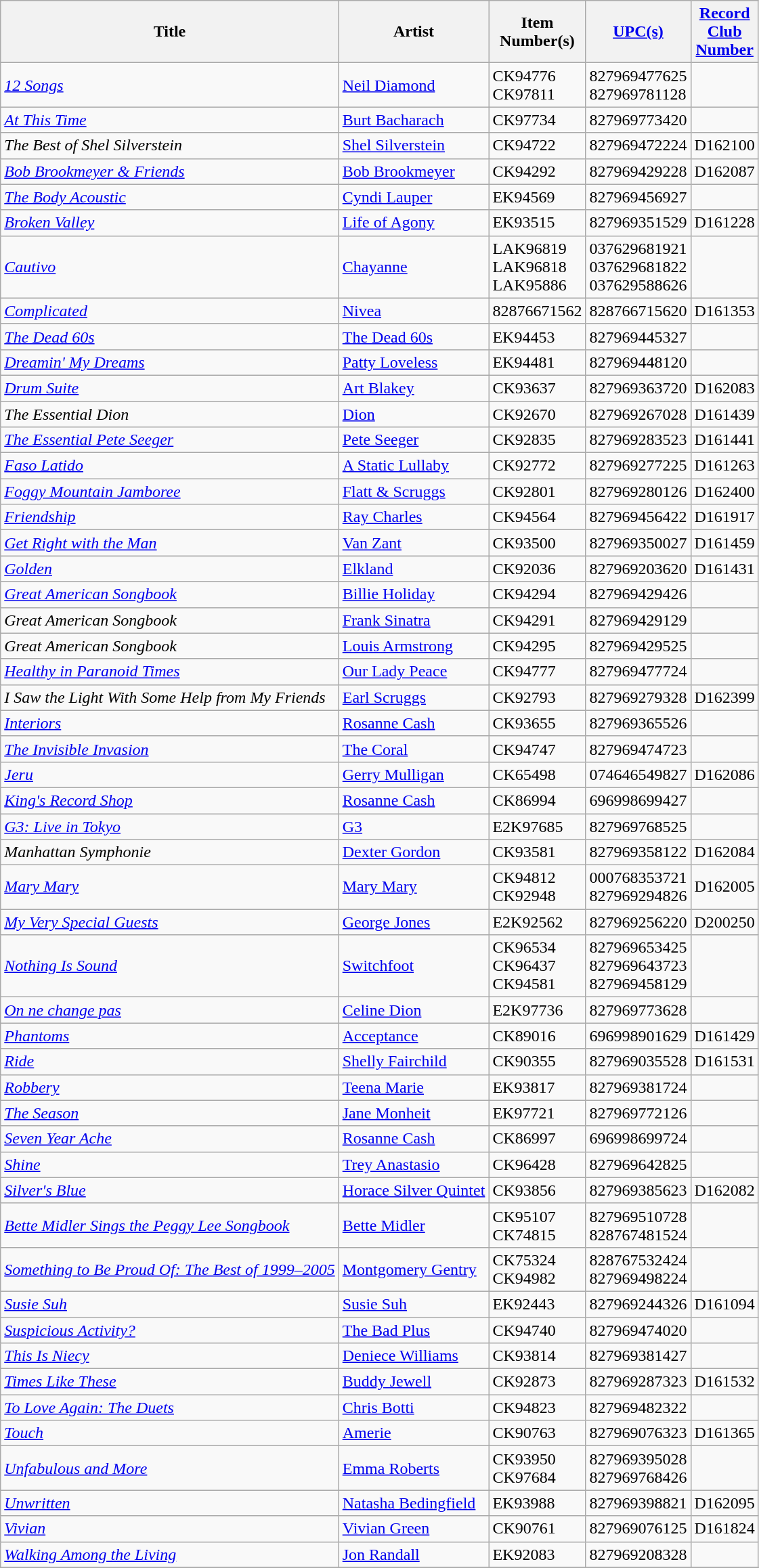<table class="wikitable sortable">
<tr>
<th>Title</th>
<th>Artist</th>
<th>Item<br>Number(s)</th>
<th><a href='#'>UPC(s)</a></th>
<th><a href='#'>Record<br>Club<br>Number</a></th>
</tr>
<tr>
<td><em><a href='#'>12 Songs</a></em></td>
<td data-sort-value="Diamond, Neil"><a href='#'>Neil Diamond</a></td>
<td>CK94776<br>CK97811</td>
<td>827969477625<br>827969781128</td>
<td></td>
</tr>
<tr>
<td><em><a href='#'>At This Time</a></em></td>
<td data-sort-value="Bacharach, Burt"><a href='#'>Burt Bacharach</a></td>
<td>CK97734</td>
<td>827969773420</td>
<td></td>
</tr>
<tr>
<td data-sort-value="Best of Shel Silverstein, The"><em>The Best of Shel Silverstein</em></td>
<td data-sort-value="Silverstein, Shel"><a href='#'>Shel Silverstein</a></td>
<td>CK94722</td>
<td>827969472224</td>
<td>D162100</td>
</tr>
<tr>
<td><em><a href='#'>Bob Brookmeyer & Friends</a></em></td>
<td data-sort-value="Brookmeyer, Bob"><a href='#'>Bob Brookmeyer</a></td>
<td>CK94292</td>
<td>827969429228</td>
<td>D162087</td>
</tr>
<tr>
<td data-sort-value="Body Acoustic, The"><em><a href='#'>The Body Acoustic</a></em></td>
<td data-sort-value="Lauper, Cyndi"><a href='#'>Cyndi Lauper</a></td>
<td>EK94569</td>
<td>827969456927</td>
<td></td>
</tr>
<tr>
<td><em><a href='#'>Broken Valley</a> </em></td>
<td><a href='#'>Life of Agony</a></td>
<td>EK93515</td>
<td>827969351529</td>
<td>D161228</td>
</tr>
<tr>
<td><em><a href='#'>Cautivo</a></em></td>
<td><a href='#'>Chayanne</a></td>
<td>LAK96819<br>LAK96818<br>LAK95886</td>
<td>037629681921<br>037629681822<br>037629588626</td>
<td></td>
</tr>
<tr>
<td><em><a href='#'>Complicated</a></em></td>
<td><a href='#'>Nivea</a></td>
<td>82876671562</td>
<td>828766715620</td>
<td>D161353</td>
</tr>
<tr>
<td data-sort-value="Dead 60s, The"><em><a href='#'>The Dead 60s</a></em></td>
<td data-sort-value="Dead 60s, The"><a href='#'>The Dead 60s</a></td>
<td>EK94453</td>
<td>827969445327</td>
<td></td>
</tr>
<tr>
<td><em><a href='#'>Dreamin' My Dreams</a></em></td>
<td data-sort-value="Loveless, Patty"><a href='#'>Patty Loveless</a></td>
<td>EK94481</td>
<td>827969448120</td>
<td></td>
</tr>
<tr>
<td><em><a href='#'>Drum Suite</a></em></td>
<td data-sort-value="Blakey, Art"><a href='#'>Art Blakey</a></td>
<td>CK93637</td>
<td>827969363720</td>
<td>D162083</td>
</tr>
<tr>
<td data-sort-value="Essential Dion, The"><em>The Essential Dion</em></td>
<td><a href='#'>Dion</a></td>
<td>CK92670</td>
<td>827969267028</td>
<td>D161439</td>
</tr>
<tr>
<td data-sort-value="Essential Pete Seeger, The"><em><a href='#'>The Essential Pete Seeger</a></em></td>
<td data-sort-value="Seeger, Pete"><a href='#'>Pete Seeger</a></td>
<td>CK92835</td>
<td>827969283523</td>
<td>D161441</td>
</tr>
<tr>
<td><em><a href='#'>Faso Latido</a></em></td>
<td data-sort-value="Static Lullaby, A"><a href='#'>A Static Lullaby</a></td>
<td>CK92772</td>
<td>827969277225</td>
<td>D161263</td>
</tr>
<tr>
<td><em><a href='#'>Foggy Mountain Jamboree</a></em></td>
<td data-sort-value="Flatt And Scruggs"><a href='#'>Flatt & Scruggs</a></td>
<td>CK92801</td>
<td>827969280126</td>
<td>D162400</td>
</tr>
<tr>
<td><em><a href='#'>Friendship</a></em></td>
<td data-sort-value="Charles, Ray"><a href='#'>Ray Charles</a></td>
<td>CK94564</td>
<td>827969456422</td>
<td>D161917</td>
</tr>
<tr>
<td><em><a href='#'>Get Right with the Man</a></em></td>
<td><a href='#'>Van Zant</a></td>
<td>CK93500</td>
<td>827969350027</td>
<td>D161459</td>
</tr>
<tr>
<td><em><a href='#'>Golden</a></em></td>
<td><a href='#'>Elkland</a></td>
<td>CK92036</td>
<td>827969203620</td>
<td>D161431</td>
</tr>
<tr>
<td data-sort-value="Great American Songbook"><em><a href='#'>Great American Songbook</a></em></td>
<td data-sort-value="Holiday, Billie"><a href='#'>Billie Holiday</a></td>
<td>CK94294</td>
<td>827969429426</td>
<td></td>
</tr>
<tr>
<td data-sort-value="Great American Songbook"><em>Great American Songbook</em></td>
<td data-sort-value="Sinatra, Frank"><a href='#'>Frank Sinatra</a></td>
<td>CK94291</td>
<td>827969429129</td>
<td></td>
</tr>
<tr>
<td data-sort-value="Great American Songbook"><em>Great American Songbook</em></td>
<td data-sort-value="Armstrong, Louis"><a href='#'>Louis Armstrong</a></td>
<td>CK94295</td>
<td>827969429525</td>
<td></td>
</tr>
<tr>
<td><em><a href='#'>Healthy in Paranoid Times</a></em></td>
<td><a href='#'>Our Lady Peace</a></td>
<td>CK94777</td>
<td>827969477724</td>
<td></td>
</tr>
<tr>
<td><em>I Saw the Light With Some Help from My Friends</em></td>
<td data-sort-value="Scruggs, Earl"><a href='#'>Earl Scruggs</a></td>
<td>CK92793</td>
<td>827969279328</td>
<td>D162399</td>
</tr>
<tr>
<td><em><a href='#'>Interiors</a></em></td>
<td data-sort-value="Cash, Rosanne"><a href='#'>Rosanne Cash</a></td>
<td>CK93655</td>
<td>827969365526</td>
<td></td>
</tr>
<tr>
<td data-sort-value="Invisible Invasion, The"><em><a href='#'>The Invisible Invasion</a></em></td>
<td data-sort-value="Coral, The"><a href='#'>The Coral</a></td>
<td>CK94747</td>
<td>827969474723</td>
<td></td>
</tr>
<tr>
<td><em><a href='#'>Jeru</a></em></td>
<td data-sort-value="Mulligan, Gerry"><a href='#'>Gerry Mulligan</a></td>
<td>CK65498</td>
<td>074646549827</td>
<td>D162086</td>
</tr>
<tr>
<td><em><a href='#'>King's Record Shop</a></em></td>
<td data-sort-value="Cash, Rosanne"><a href='#'>Rosanne Cash</a></td>
<td>CK86994</td>
<td>696998699427</td>
<td></td>
</tr>
<tr>
<td><em><a href='#'>G3: Live in Tokyo</a></em></td>
<td><a href='#'>G3</a></td>
<td>E2K97685</td>
<td>827969768525</td>
<td></td>
</tr>
<tr>
<td><em>Manhattan Symphonie</em></td>
<td data-sort-value="Gordon, Dexter"><a href='#'>Dexter Gordon</a></td>
<td>CK93581</td>
<td>827969358122</td>
<td>D162084</td>
</tr>
<tr>
<td><em><a href='#'>Mary Mary</a></em></td>
<td><a href='#'>Mary Mary</a></td>
<td>CK94812<br>CK92948</td>
<td>000768353721<br>827969294826</td>
<td>D162005</td>
</tr>
<tr>
<td><em><a href='#'>My Very Special Guests</a></em></td>
<td data-sort-value="Jones, George"><a href='#'>George Jones</a></td>
<td>E2K92562</td>
<td>827969256220</td>
<td>D200250</td>
</tr>
<tr>
<td><em><a href='#'>Nothing Is Sound</a></em></td>
<td><a href='#'>Switchfoot</a></td>
<td>CK96534<br>CK96437<br>CK94581</td>
<td>827969653425<br>827969643723<br>827969458129</td>
<td></td>
</tr>
<tr>
<td><em><a href='#'>On ne change pas</a></em></td>
<td data-sort-value="Dion, Celine"><a href='#'>Celine Dion</a></td>
<td>E2K97736</td>
<td>827969773628</td>
<td></td>
</tr>
<tr>
<td><em><a href='#'>Phantoms</a></em></td>
<td><a href='#'>Acceptance</a></td>
<td>CK89016</td>
<td>696998901629</td>
<td>D161429</td>
</tr>
<tr>
<td><em><a href='#'>Ride</a></em></td>
<td data-sort-value="Fairchild, Shelly"><a href='#'>Shelly Fairchild</a></td>
<td>CK90355</td>
<td>827969035528</td>
<td>D161531</td>
</tr>
<tr>
<td><em><a href='#'>Robbery</a></em></td>
<td data-sort-value="Marie, Teena"><a href='#'>Teena Marie</a></td>
<td>EK93817</td>
<td>827969381724</td>
<td></td>
</tr>
<tr>
<td data-sort-value="Season, The"><em><a href='#'>The Season</a></em></td>
<td data-sort-value="Monheit, Jane"><a href='#'>Jane Monheit</a></td>
<td>EK97721</td>
<td>827969772126</td>
<td></td>
</tr>
<tr>
<td><em><a href='#'>Seven Year Ache</a></em></td>
<td data-sort-value="Cash, Rosanne"><a href='#'>Rosanne Cash</a></td>
<td>CK86997</td>
<td>696998699724</td>
<td></td>
</tr>
<tr>
<td><em><a href='#'>Shine</a></em></td>
<td data-sort-value="Anastasio, Trey"><a href='#'>Trey Anastasio</a></td>
<td>CK96428</td>
<td>827969642825</td>
<td></td>
</tr>
<tr>
<td><em><a href='#'>Silver's Blue</a></em></td>
<td data-sort-value="Silver Quintet, Horace"><a href='#'>Horace Silver Quintet</a></td>
<td>CK93856</td>
<td>827969385623</td>
<td>D162082</td>
</tr>
<tr>
<td><em><a href='#'>Bette Midler Sings the Peggy Lee Songbook</a></em></td>
<td data-sort-value="Midler, Bette"><a href='#'>Bette Midler</a></td>
<td>CK95107<br>CK74815</td>
<td>827969510728<br>828767481524</td>
<td></td>
</tr>
<tr>
<td><em><a href='#'>Something to Be Proud Of: The Best of 1999–2005</a></em></td>
<td><a href='#'>Montgomery Gentry</a></td>
<td>CK75324<br>CK94982</td>
<td>828767532424<br>827969498224</td>
<td></td>
</tr>
<tr>
<td><em><a href='#'>Susie Suh</a></em></td>
<td data-sort-value="Suh, Susie"><a href='#'>Susie Suh</a></td>
<td>EK92443</td>
<td>827969244326</td>
<td>D161094</td>
</tr>
<tr>
<td><em><a href='#'>Suspicious Activity?</a></em></td>
<td data-sort-value="Bad Plus, The"><a href='#'>The Bad Plus</a></td>
<td>CK94740</td>
<td>827969474020</td>
<td></td>
</tr>
<tr>
<td><em><a href='#'>This Is Niecy</a></em></td>
<td data-sort-value="Williams, Deniece"><a href='#'>Deniece Williams</a></td>
<td>CK93814</td>
<td>827969381427</td>
<td></td>
</tr>
<tr>
<td><em><a href='#'>Times Like These</a></em></td>
<td data-sort-value="Jewell, Buddy"><a href='#'>Buddy Jewell</a></td>
<td>CK92873</td>
<td>827969287323</td>
<td>D161532</td>
</tr>
<tr>
<td><em><a href='#'>To Love Again: The Duets</a></em></td>
<td data-sort-value="Botti, Chris"><a href='#'>Chris Botti</a></td>
<td>CK94823</td>
<td>827969482322</td>
<td></td>
</tr>
<tr>
<td><em><a href='#'>Touch</a></em></td>
<td><a href='#'>Amerie</a></td>
<td>CK90763</td>
<td>827969076323</td>
<td>D161365</td>
</tr>
<tr>
<td><em><a href='#'>Unfabulous and More</a></em></td>
<td data-sort-value="Roberts, Emma"><a href='#'>Emma Roberts</a></td>
<td>CK93950<br>CK97684</td>
<td>827969395028<br>827969768426</td>
<td></td>
</tr>
<tr>
<td><em><a href='#'>Unwritten</a></em></td>
<td data-sort-value="Bedingfield, Natasha"><a href='#'>Natasha Bedingfield</a></td>
<td>EK93988</td>
<td>827969398821</td>
<td>D162095</td>
</tr>
<tr>
<td><em><a href='#'>Vivian</a></em></td>
<td data-sort-value="Green, Vivian"><a href='#'>Vivian Green</a></td>
<td>CK90761</td>
<td>827969076125</td>
<td>D161824</td>
</tr>
<tr>
<td><em><a href='#'>Walking Among the Living</a></em></td>
<td data-sort-value="Randall, Jon"><a href='#'>Jon Randall</a></td>
<td>EK92083</td>
<td>827969208328</td>
<td></td>
</tr>
<tr>
</tr>
</table>
